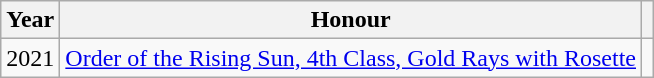<table class="wikitable">
<tr>
<th>Year</th>
<th>Honour</th>
<th></th>
</tr>
<tr>
<td>2021</td>
<td><a href='#'>Order of the Rising Sun, 4th Class, Gold Rays with Rosette</a></td>
<td></td>
</tr>
</table>
